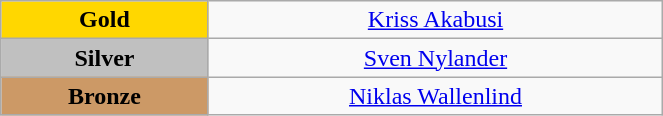<table class="wikitable" style="text-align:center; " width="35%">
<tr>
<td bgcolor="gold"><strong>Gold</strong></td>
<td><a href='#'>Kriss Akabusi</a><br>  <small><em></em></small></td>
</tr>
<tr>
<td bgcolor="silver"><strong>Silver</strong></td>
<td><a href='#'>Sven Nylander</a><br>  <small><em></em></small></td>
</tr>
<tr>
<td bgcolor="CC9966"><strong>Bronze</strong></td>
<td><a href='#'>Niklas Wallenlind</a><br>  <small><em></em></small></td>
</tr>
</table>
